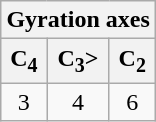<table class=wikitable align=right>
<tr valign=top>
<th colspan=3>Gyration axes</th>
</tr>
<tr align=center>
<th>C<sub>4</sub></th>
<th>C<sub>3</sub>></th>
<th>C<sub>2</sub></th>
</tr>
<tr align=center>
<td>3</td>
<td>4</td>
<td>6</td>
</tr>
</table>
